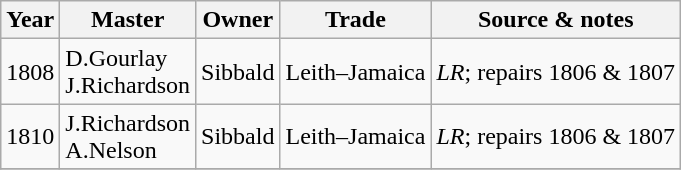<table class=" wikitable">
<tr>
<th>Year</th>
<th>Master</th>
<th>Owner</th>
<th>Trade</th>
<th>Source & notes</th>
</tr>
<tr>
<td>1808</td>
<td>D.Gourlay<br>J.Richardson</td>
<td>Sibbald</td>
<td>Leith–Jamaica</td>
<td><em>LR</em>; repairs 1806 & 1807</td>
</tr>
<tr>
<td>1810</td>
<td>J.Richardson<br>A.Nelson</td>
<td>Sibbald</td>
<td>Leith–Jamaica</td>
<td><em>LR</em>; repairs 1806 & 1807</td>
</tr>
<tr>
</tr>
</table>
